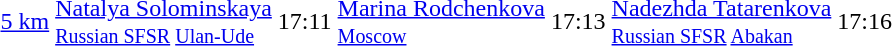<table>
<tr>
<td><a href='#'>5 km</a></td>
<td><a href='#'>Natalya Solominskaya</a><br><small><a href='#'>Russian SFSR</a> <a href='#'>Ulan-Ude</a></small></td>
<td>17:11</td>
<td><a href='#'>Marina Rodchenkova</a><br><small><a href='#'>Moscow</a></small></td>
<td>17:13</td>
<td><a href='#'>Nadezhda Tatarenkova</a><br><small><a href='#'>Russian SFSR</a> <a href='#'>Abakan</a></small></td>
<td>17:16</td>
</tr>
</table>
